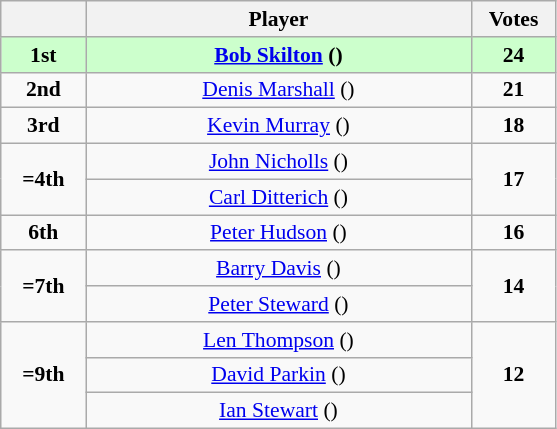<table class="wikitable" style="text-align: center; font-size: 90%;">
<tr>
<th width="50"></th>
<th width="250">Player</th>
<th width="50">Votes</th>
</tr>
<tr style="background: #CCFFCC; font-weight: bold;" |>
<td><strong>1st</strong></td>
<td><a href='#'>Bob Skilton</a> ()</td>
<td><strong>24</strong></td>
</tr>
<tr>
<td><strong>2nd</strong></td>
<td><a href='#'>Denis Marshall</a> ()</td>
<td><strong>21</strong></td>
</tr>
<tr>
<td><strong>3rd</strong></td>
<td><a href='#'>Kevin Murray</a> ()</td>
<td><strong>18</strong></td>
</tr>
<tr>
<td rowspan=2><strong>=4th</strong></td>
<td><a href='#'>John Nicholls</a> ()</td>
<td rowspan=2><strong>17</strong></td>
</tr>
<tr>
<td><a href='#'>Carl Ditterich</a> ()</td>
</tr>
<tr>
<td><strong>6th</strong></td>
<td><a href='#'>Peter Hudson</a> ()</td>
<td><strong>16</strong></td>
</tr>
<tr>
<td rowspan=2><strong>=7th</strong></td>
<td><a href='#'>Barry Davis</a> ()</td>
<td rowspan=2><strong>14</strong></td>
</tr>
<tr>
<td><a href='#'>Peter Steward</a> ()</td>
</tr>
<tr>
<td rowspan=3><strong>=9th</strong></td>
<td><a href='#'>Len Thompson</a> ()</td>
<td rowspan=3><strong>12</strong></td>
</tr>
<tr>
<td><a href='#'>David Parkin</a> ()</td>
</tr>
<tr>
<td><a href='#'>Ian Stewart</a> ()</td>
</tr>
</table>
